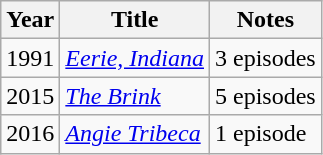<table class="wikitable">
<tr>
<th>Year</th>
<th>Title</th>
<th>Notes</th>
</tr>
<tr>
<td>1991</td>
<td><em><a href='#'>Eerie, Indiana</a></em></td>
<td>3 episodes</td>
</tr>
<tr>
<td>2015</td>
<td><em><a href='#'>The Brink</a></em></td>
<td>5 episodes</td>
</tr>
<tr>
<td>2016</td>
<td><em><a href='#'>Angie Tribeca</a></em></td>
<td>1 episode</td>
</tr>
</table>
